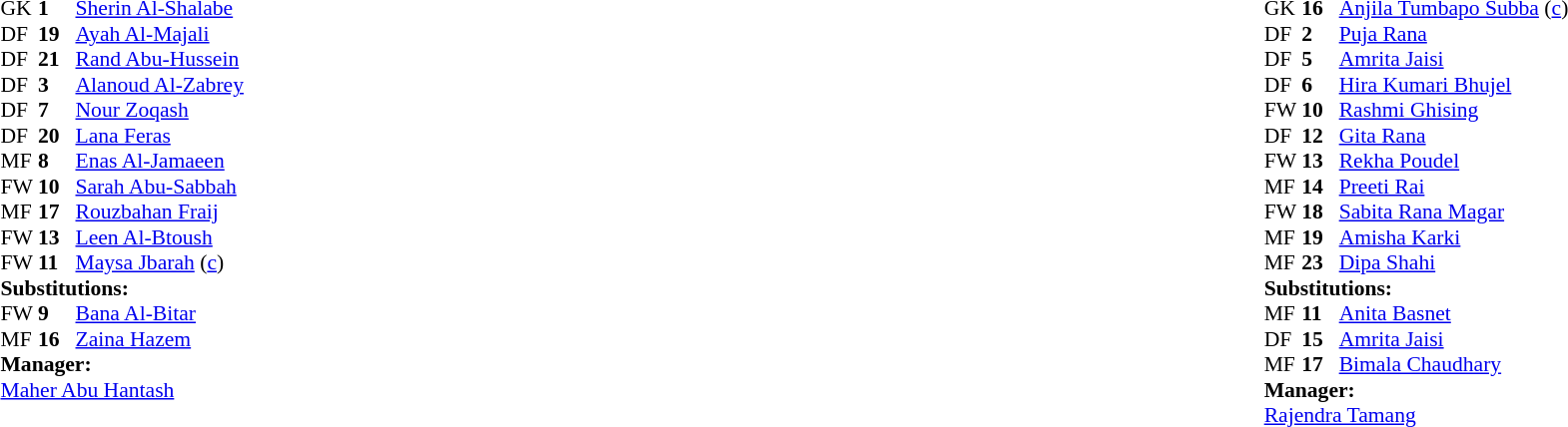<table width="100%">
<tr>
<td valign="top" width="40%"><br><table style="font-size:90%" cellspacing="0" cellpadding="0">
<tr>
<th width=25></th>
<th width=25></th>
</tr>
<tr>
<td>GK</td>
<td><strong>1</strong></td>
<td><a href='#'>Sherin Al-Shalabe</a></td>
</tr>
<tr>
<td>DF</td>
<td><strong>19</strong></td>
<td><a href='#'>Ayah Al-Majali</a></td>
</tr>
<tr>
<td>DF</td>
<td><strong>21</strong></td>
<td><a href='#'>Rand Abu-Hussein</a></td>
</tr>
<tr>
<td>DF</td>
<td><strong>3</strong></td>
<td><a href='#'>Alanoud Al-Zabrey</a></td>
</tr>
<tr>
<td>DF</td>
<td><strong>7</strong></td>
<td><a href='#'>Nour Zoqash</a></td>
</tr>
<tr>
<td>DF</td>
<td><strong>20</strong></td>
<td><a href='#'>Lana Feras</a></td>
</tr>
<tr>
<td>MF</td>
<td><strong>8</strong></td>
<td><a href='#'>Enas Al-Jamaeen</a></td>
<td></td>
<td></td>
</tr>
<tr>
<td>FW</td>
<td><strong>10</strong></td>
<td><a href='#'>Sarah Abu-Sabbah</a></td>
<td></td>
</tr>
<tr>
<td>MF</td>
<td><strong>17</strong></td>
<td><a href='#'>Rouzbahan Fraij</a></td>
</tr>
<tr>
<td>FW</td>
<td><strong>13</strong></td>
<td><a href='#'>Leen Al-Btoush</a></td>
<td></td>
<td></td>
</tr>
<tr>
<td>FW</td>
<td><strong>11</strong></td>
<td><a href='#'>Maysa Jbarah</a>  (<a href='#'>c</a>)</td>
</tr>
<tr>
<td colspan=3><strong>Substitutions:</strong></td>
</tr>
<tr>
<td>FW</td>
<td><strong>9</strong></td>
<td><a href='#'>Bana Al-Bitar</a></td>
<td></td>
<td></td>
</tr>
<tr>
<td>MF</td>
<td><strong>16</strong></td>
<td><a href='#'>Zaina Hazem</a></td>
<td></td>
<td></td>
</tr>
<tr>
<td colspan=3><strong>Manager:</strong></td>
</tr>
<tr>
<td colspan=3><a href='#'>Maher Abu Hantash</a></td>
</tr>
</table>
</td>
<td valign="top"></td>
<td valign="top" width="50%"><br><table style="font-size:90%; margin:auto" cellspacing="0" cellpadding="0">
<tr>
<th width=25></th>
<th width=25></th>
</tr>
<tr>
<td>GK</td>
<td><strong>16</strong></td>
<td><a href='#'>Anjila Tumbapo Subba</a> (<a href='#'>c</a>)</td>
</tr>
<tr>
<td>DF</td>
<td><strong>2</strong></td>
<td><a href='#'>Puja Rana</a></td>
<td></td>
</tr>
<tr>
<td>DF</td>
<td><strong>5</strong></td>
<td><a href='#'>Amrita Jaisi</a></td>
<td></td>
</tr>
<tr>
<td>DF</td>
<td><strong>6</strong></td>
<td><a href='#'>Hira Kumari Bhujel</a></td>
</tr>
<tr>
<td>FW</td>
<td><strong>10</strong></td>
<td><a href='#'>Rashmi Ghising</a></td>
<td></td>
<td></td>
</tr>
<tr>
<td>DF</td>
<td><strong>12</strong></td>
<td><a href='#'>Gita Rana</a></td>
</tr>
<tr>
<td>FW</td>
<td><strong>13</strong></td>
<td><a href='#'>Rekha Poudel</a></td>
<td></td>
</tr>
<tr>
<td>MF</td>
<td><strong>14</strong></td>
<td><a href='#'>Preeti Rai</a></td>
<td></td>
<td></td>
</tr>
<tr>
<td>FW</td>
<td><strong>18</strong></td>
<td><a href='#'>Sabita Rana Magar</a></td>
</tr>
<tr>
<td>MF</td>
<td><strong>19</strong></td>
<td><a href='#'>Amisha Karki</a></td>
<td></td>
<td></td>
</tr>
<tr>
<td>MF</td>
<td><strong>23</strong></td>
<td><a href='#'>Dipa Shahi</a></td>
</tr>
<tr>
<td colspan=3><strong>Substitutions:</strong></td>
</tr>
<tr>
<td>MF</td>
<td><strong>11</strong></td>
<td><a href='#'>Anita Basnet</a></td>
<td></td>
<td></td>
</tr>
<tr>
<td>DF</td>
<td><strong>15</strong></td>
<td><a href='#'>Amrita Jaisi</a></td>
<td></td>
<td></td>
</tr>
<tr>
<td>MF</td>
<td><strong>17</strong></td>
<td><a href='#'>Bimala Chaudhary</a></td>
<td></td>
<td></td>
</tr>
<tr>
<td colspan=3><strong>Manager:</strong></td>
</tr>
<tr>
<td colspan=3><a href='#'>Rajendra Tamang</a></td>
</tr>
</table>
</td>
</tr>
</table>
